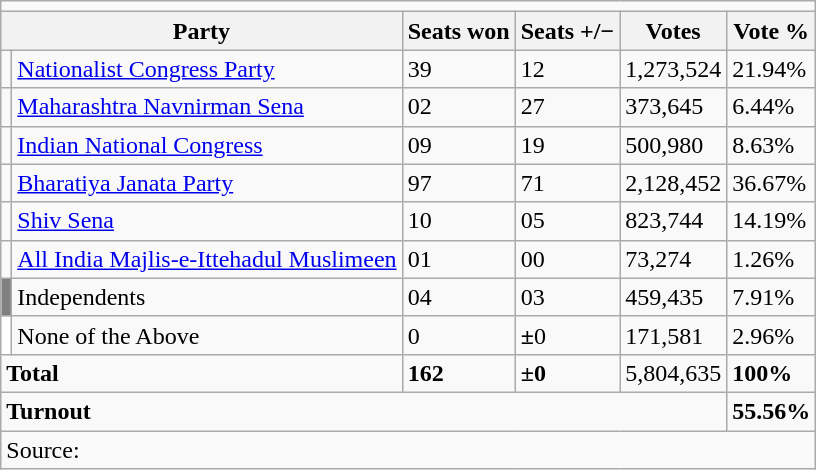<table class="sortable wikitable">
<tr>
<td colspan="6" style="text-align: center;"></td>
</tr>
<tr>
<th colspan="2">Party</th>
<th colspan="1">Seats won</th>
<th colspan="1"><strong>Seats +/−</strong></th>
<th>Votes</th>
<th colspan="1">Vote %</th>
</tr>
<tr>
<td></td>
<td><a href='#'>Nationalist Congress Party</a></td>
<td>39</td>
<td> 12</td>
<td>1,273,524</td>
<td>21.94%</td>
</tr>
<tr>
<td></td>
<td><a href='#'>Maharashtra Navnirman Sena</a></td>
<td>02</td>
<td> 27</td>
<td>373,645</td>
<td>6.44%</td>
</tr>
<tr>
<td></td>
<td><a href='#'>Indian National Congress</a></td>
<td>09</td>
<td> 19</td>
<td>500,980</td>
<td>8.63%</td>
</tr>
<tr>
<td></td>
<td><a href='#'>Bharatiya Janata Party</a></td>
<td>97</td>
<td> 71</td>
<td>2,128,452</td>
<td>36.67%</td>
</tr>
<tr>
<td></td>
<td><a href='#'>Shiv Sena</a></td>
<td>10</td>
<td> 05</td>
<td>823,744</td>
<td>14.19%</td>
</tr>
<tr>
<td></td>
<td><a href='#'>All India Majlis-e-Ittehadul Muslimeen</a></td>
<td>01</td>
<td> 00</td>
<td>73,274</td>
<td>1.26%</td>
</tr>
<tr>
<td bgcolor="grey"></td>
<td>Independents</td>
<td>04</td>
<td> 03</td>
<td>459,435</td>
<td>7.91%</td>
</tr>
<tr>
<td bgcolor="white"></td>
<td>None of the Above</td>
<td>0</td>
<td><strong>±</strong>0</td>
<td>171,581</td>
<td>2.96%</td>
</tr>
<tr>
<td colspan="2"><strong>Total</strong></td>
<td><strong>162</strong></td>
<td><strong>±0</strong></td>
<td>5,804,635</td>
<td><strong>100%</strong></td>
</tr>
<tr>
<td colspan="5"><strong>Turnout</strong></td>
<td><strong>55.56%</strong></td>
</tr>
<tr>
<td colspan="6">Source:  </td>
</tr>
</table>
